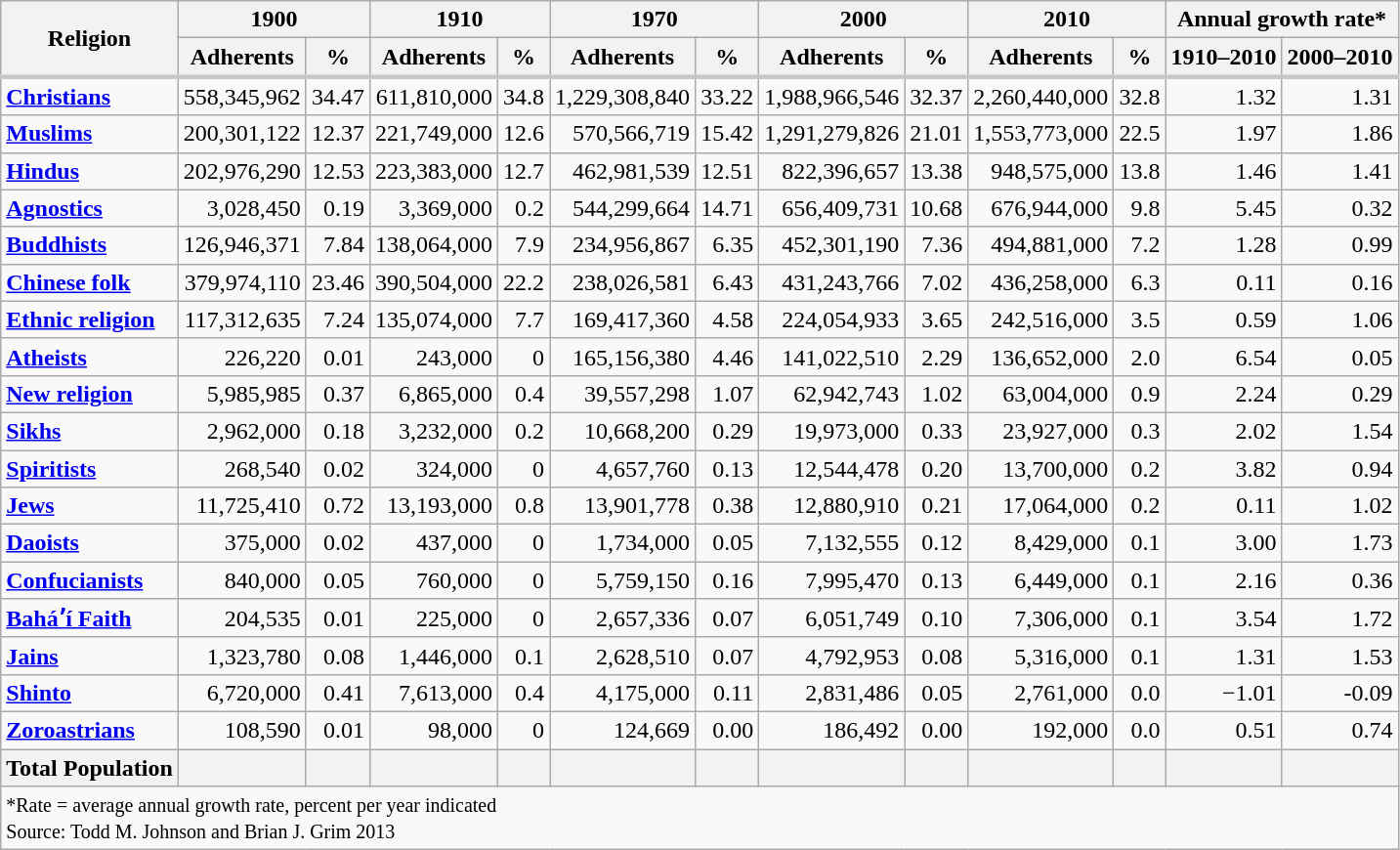<table class="wikitable sortable" style="width:auto; text-align:right;">
<tr>
<th style="text-align:center;" rowspan="2">Religion</th>
<th style="text-align:center;" colspan="2">1900</th>
<th style="text-align:center;" colspan="2">1910</th>
<th style="text-align:center;" colspan="2">1970</th>
<th style="text-align:center;" colspan="2">2000</th>
<th style="text-align:center;" colspan="2">2010</th>
<th style="text-align:center;" colspan="2">Annual growth rate*</th>
</tr>
<tr style="border-bottom:3px solid #C8C8C8">
<th>Adherents</th>
<th>%</th>
<th>Adherents</th>
<th>%</th>
<th>Adherents</th>
<th>%</th>
<th>Adherents</th>
<th>%</th>
<th>Adherents</th>
<th>%</th>
<th>1910–2010</th>
<th>2000–2010</th>
</tr>
<tr>
<td style="text-align:left"><strong><a href='#'>Christians</a></strong></td>
<td>558,345,962</td>
<td>34.47</td>
<td>611,810,000</td>
<td>34.8</td>
<td>1,229,308,840</td>
<td>33.22</td>
<td>1,988,966,546</td>
<td>32.37</td>
<td>2,260,440,000</td>
<td>32.8</td>
<td>1.32</td>
<td>1.31</td>
</tr>
<tr>
<td style="text-align:left"><strong><a href='#'>Muslims</a></strong></td>
<td>200,301,122</td>
<td>12.37</td>
<td>221,749,000</td>
<td>12.6</td>
<td>570,566,719</td>
<td>15.42</td>
<td>1,291,279,826</td>
<td>21.01</td>
<td>1,553,773,000</td>
<td>22.5</td>
<td>1.97</td>
<td>1.86</td>
</tr>
<tr>
<td style="text-align:left"><strong><a href='#'>Hindus</a></strong></td>
<td>202,976,290</td>
<td>12.53</td>
<td>223,383,000</td>
<td>12.7</td>
<td>462,981,539</td>
<td>12.51</td>
<td>822,396,657</td>
<td>13.38</td>
<td>948,575,000</td>
<td>13.8</td>
<td>1.46</td>
<td>1.41</td>
</tr>
<tr>
<td style="text-align:left"><strong><a href='#'>Agnostics</a></strong></td>
<td>3,028,450</td>
<td>0.19</td>
<td>3,369,000</td>
<td>0.2</td>
<td>544,299,664</td>
<td>14.71</td>
<td>656,409,731</td>
<td>10.68</td>
<td>676,944,000</td>
<td>9.8</td>
<td>5.45</td>
<td>0.32</td>
</tr>
<tr>
<td style="text-align:left"><strong><a href='#'>Buddhists</a></strong></td>
<td>126,946,371</td>
<td>7.84</td>
<td>138,064,000</td>
<td>7.9</td>
<td>234,956,867</td>
<td>6.35</td>
<td>452,301,190</td>
<td>7.36</td>
<td>494,881,000</td>
<td>7.2</td>
<td>1.28</td>
<td>0.99</td>
</tr>
<tr>
<td style="text-align:left"><strong><a href='#'>Chinese folk</a></strong></td>
<td>379,974,110</td>
<td>23.46</td>
<td>390,504,000</td>
<td>22.2</td>
<td>238,026,581</td>
<td>6.43</td>
<td>431,243,766</td>
<td>7.02</td>
<td>436,258,000</td>
<td>6.3</td>
<td>0.11</td>
<td>0.16</td>
</tr>
<tr>
<td style="text-align:left"><strong><a href='#'>Ethnic religion</a></strong></td>
<td>117,312,635</td>
<td>7.24</td>
<td>135,074,000</td>
<td>7.7</td>
<td>169,417,360</td>
<td>4.58</td>
<td>224,054,933</td>
<td>3.65</td>
<td>242,516,000</td>
<td>3.5</td>
<td>0.59</td>
<td>1.06</td>
</tr>
<tr>
<td style="text-align:left"><strong><a href='#'>Atheists</a></strong></td>
<td>226,220</td>
<td>0.01</td>
<td>243,000</td>
<td>0</td>
<td>165,156,380</td>
<td>4.46</td>
<td>141,022,510</td>
<td>2.29</td>
<td>136,652,000</td>
<td>2.0</td>
<td>6.54</td>
<td>0.05</td>
</tr>
<tr>
<td style="text-align:left"><strong><a href='#'>New religion</a></strong></td>
<td>5,985,985</td>
<td>0.37</td>
<td>6,865,000</td>
<td>0.4</td>
<td>39,557,298</td>
<td>1.07</td>
<td>62,942,743</td>
<td>1.02</td>
<td>63,004,000</td>
<td>0.9</td>
<td>2.24</td>
<td>0.29</td>
</tr>
<tr>
<td style="text-align:left"><strong><a href='#'>Sikhs</a></strong></td>
<td>2,962,000</td>
<td>0.18</td>
<td>3,232,000</td>
<td>0.2</td>
<td>10,668,200</td>
<td>0.29</td>
<td>19,973,000</td>
<td>0.33</td>
<td>23,927,000</td>
<td>0.3</td>
<td>2.02</td>
<td>1.54</td>
</tr>
<tr>
<td style="text-align:left"><strong><a href='#'>Spiritists</a></strong></td>
<td>268,540</td>
<td>0.02</td>
<td>324,000</td>
<td>0</td>
<td>4,657,760</td>
<td>0.13</td>
<td>12,544,478</td>
<td>0.20</td>
<td>13,700,000</td>
<td>0.2</td>
<td>3.82</td>
<td>0.94</td>
</tr>
<tr>
<td style="text-align:left"><strong><a href='#'>Jews</a></strong></td>
<td>11,725,410</td>
<td>0.72</td>
<td>13,193,000</td>
<td>0.8</td>
<td>13,901,778</td>
<td>0.38</td>
<td>12,880,910</td>
<td>0.21</td>
<td>17,064,000</td>
<td>0.2</td>
<td>0.11</td>
<td>1.02</td>
</tr>
<tr>
<td style="text-align:left"><strong><a href='#'>Daoists</a></strong></td>
<td>375,000</td>
<td>0.02</td>
<td>437,000</td>
<td>0</td>
<td>1,734,000</td>
<td>0.05</td>
<td>7,132,555</td>
<td>0.12</td>
<td>8,429,000</td>
<td>0.1</td>
<td>3.00</td>
<td>1.73</td>
</tr>
<tr>
<td style="text-align:left"><strong><a href='#'>Confucianists</a></strong></td>
<td>840,000</td>
<td>0.05</td>
<td>760,000</td>
<td>0</td>
<td>5,759,150</td>
<td>0.16</td>
<td>7,995,470</td>
<td>0.13</td>
<td>6,449,000</td>
<td>0.1</td>
<td>2.16</td>
<td>0.36</td>
</tr>
<tr>
<td style="text-align:left"><strong><a href='#'>Baháʼí Faith</a></strong></td>
<td>204,535</td>
<td>0.01</td>
<td>225,000</td>
<td>0</td>
<td>2,657,336</td>
<td>0.07</td>
<td>6,051,749</td>
<td>0.10</td>
<td>7,306,000</td>
<td>0.1</td>
<td>3.54</td>
<td>1.72</td>
</tr>
<tr>
<td style="text-align:left"><strong><a href='#'>Jains</a></strong></td>
<td>1,323,780</td>
<td>0.08</td>
<td>1,446,000</td>
<td>0.1</td>
<td>2,628,510</td>
<td>0.07</td>
<td>4,792,953</td>
<td>0.08</td>
<td>5,316,000</td>
<td>0.1</td>
<td>1.31</td>
<td>1.53</td>
</tr>
<tr>
<td style="text-align:left"><strong><a href='#'>Shinto</a></strong></td>
<td>6,720,000</td>
<td>0.41</td>
<td>7,613,000</td>
<td>0.4</td>
<td>4,175,000</td>
<td>0.11</td>
<td>2,831,486</td>
<td>0.05</td>
<td>2,761,000</td>
<td>0.0</td>
<td>−1.01</td>
<td>-0.09</td>
</tr>
<tr>
<td style="text-align:left"><strong><a href='#'>Zoroastrians</a></strong></td>
<td>108,590</td>
<td>0.01</td>
<td>98,000</td>
<td>0</td>
<td>124,669</td>
<td>0.00</td>
<td>186,492</td>
<td>0.00</td>
<td>192,000</td>
<td>0.0</td>
<td>0.51</td>
<td>0.74</td>
</tr>
<tr class="sortbottom">
<th>Total Population</th>
<th></th>
<th></th>
<th></th>
<th></th>
<th></th>
<th></th>
<th></th>
<th></th>
<th></th>
<th></th>
<th></th>
<th></th>
</tr>
<tr class="sortbottom">
<td style="text-align:left" colspan="13"><small>*Rate = average annual growth rate, percent per year indicated<br>Source: Todd M. Johnson and Brian J. Grim 2013</small></td>
</tr>
</table>
